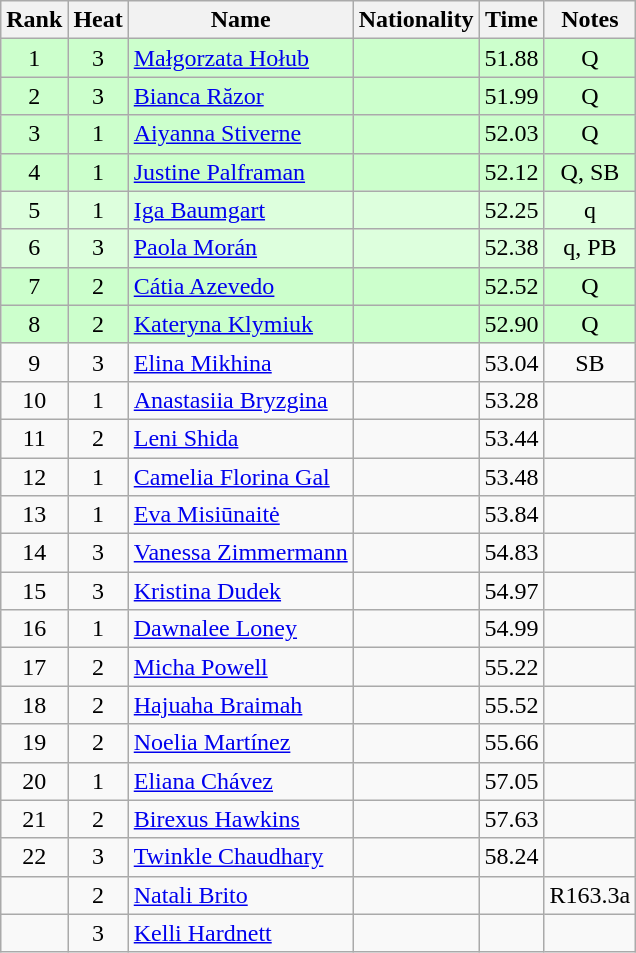<table class="wikitable sortable" style="text-align:center">
<tr>
<th>Rank</th>
<th>Heat</th>
<th>Name</th>
<th>Nationality</th>
<th>Time</th>
<th>Notes</th>
</tr>
<tr bgcolor=ccffcc>
<td>1</td>
<td>3</td>
<td align=left><a href='#'>Małgorzata Hołub</a></td>
<td align=left></td>
<td>51.88</td>
<td>Q</td>
</tr>
<tr bgcolor=ccffcc>
<td>2</td>
<td>3</td>
<td align=left><a href='#'>Bianca Răzor</a></td>
<td align=left></td>
<td>51.99</td>
<td>Q</td>
</tr>
<tr bgcolor=ccffcc>
<td>3</td>
<td>1</td>
<td align=left><a href='#'>Aiyanna Stiverne</a></td>
<td align=left></td>
<td>52.03</td>
<td>Q</td>
</tr>
<tr bgcolor=ccffcc>
<td>4</td>
<td>1</td>
<td align=left><a href='#'>Justine Palframan</a></td>
<td align=left></td>
<td>52.12</td>
<td>Q, SB</td>
</tr>
<tr bgcolor=ddffdd>
<td>5</td>
<td>1</td>
<td align=left><a href='#'>Iga Baumgart</a></td>
<td align=left></td>
<td>52.25</td>
<td>q</td>
</tr>
<tr bgcolor=ddffdd>
<td>6</td>
<td>3</td>
<td align=left><a href='#'>Paola Morán</a></td>
<td align=left></td>
<td>52.38</td>
<td>q, PB</td>
</tr>
<tr bgcolor=ccffcc>
<td>7</td>
<td>2</td>
<td align=left><a href='#'>Cátia Azevedo</a></td>
<td align=left></td>
<td>52.52</td>
<td>Q</td>
</tr>
<tr bgcolor=ccffcc>
<td>8</td>
<td>2</td>
<td align=left><a href='#'>Kateryna Klymiuk</a></td>
<td align=left></td>
<td>52.90</td>
<td>Q</td>
</tr>
<tr>
<td>9</td>
<td>3</td>
<td align=left><a href='#'>Elina Mikhina</a></td>
<td align=left></td>
<td>53.04</td>
<td>SB</td>
</tr>
<tr>
<td>10</td>
<td>1</td>
<td align=left><a href='#'>Anastasiia Bryzgina</a></td>
<td align=left></td>
<td>53.28</td>
<td></td>
</tr>
<tr>
<td>11</td>
<td>2</td>
<td align=left><a href='#'>Leni Shida</a></td>
<td align=left></td>
<td>53.44</td>
<td></td>
</tr>
<tr>
<td>12</td>
<td>1</td>
<td align=left><a href='#'>Camelia Florina Gal</a></td>
<td align=left></td>
<td>53.48</td>
<td></td>
</tr>
<tr>
<td>13</td>
<td>1</td>
<td align=left><a href='#'>Eva Misiūnaitė</a></td>
<td align=left></td>
<td>53.84</td>
<td></td>
</tr>
<tr>
<td>14</td>
<td>3</td>
<td align=left><a href='#'>Vanessa Zimmermann</a></td>
<td align=left></td>
<td>54.83</td>
<td></td>
</tr>
<tr>
<td>15</td>
<td>3</td>
<td align=left><a href='#'>Kristina Dudek</a></td>
<td align=left></td>
<td>54.97</td>
<td></td>
</tr>
<tr>
<td>16</td>
<td>1</td>
<td align=left><a href='#'>Dawnalee Loney</a></td>
<td align=left></td>
<td>54.99</td>
<td></td>
</tr>
<tr>
<td>17</td>
<td>2</td>
<td align=left><a href='#'>Micha Powell</a></td>
<td align=left></td>
<td>55.22</td>
<td></td>
</tr>
<tr>
<td>18</td>
<td>2</td>
<td align=left><a href='#'>Hajuaha Braimah</a></td>
<td align=left></td>
<td>55.52</td>
<td></td>
</tr>
<tr>
<td>19</td>
<td>2</td>
<td align=left><a href='#'>Noelia Martínez</a></td>
<td align=left></td>
<td>55.66</td>
<td></td>
</tr>
<tr>
<td>20</td>
<td>1</td>
<td align=left><a href='#'>Eliana Chávez</a></td>
<td align=left></td>
<td>57.05</td>
<td></td>
</tr>
<tr>
<td>21</td>
<td>2</td>
<td align=left><a href='#'>Birexus Hawkins</a></td>
<td align=left></td>
<td>57.63</td>
<td></td>
</tr>
<tr>
<td>22</td>
<td>3</td>
<td align=left><a href='#'>Twinkle Chaudhary</a></td>
<td align=left></td>
<td>58.24</td>
<td></td>
</tr>
<tr>
<td></td>
<td>2</td>
<td align=left><a href='#'>Natali Brito</a></td>
<td align=left></td>
<td></td>
<td>R163.3a</td>
</tr>
<tr>
<td></td>
<td>3</td>
<td align=left><a href='#'>Kelli Hardnett</a></td>
<td align=left></td>
<td></td>
<td></td>
</tr>
</table>
